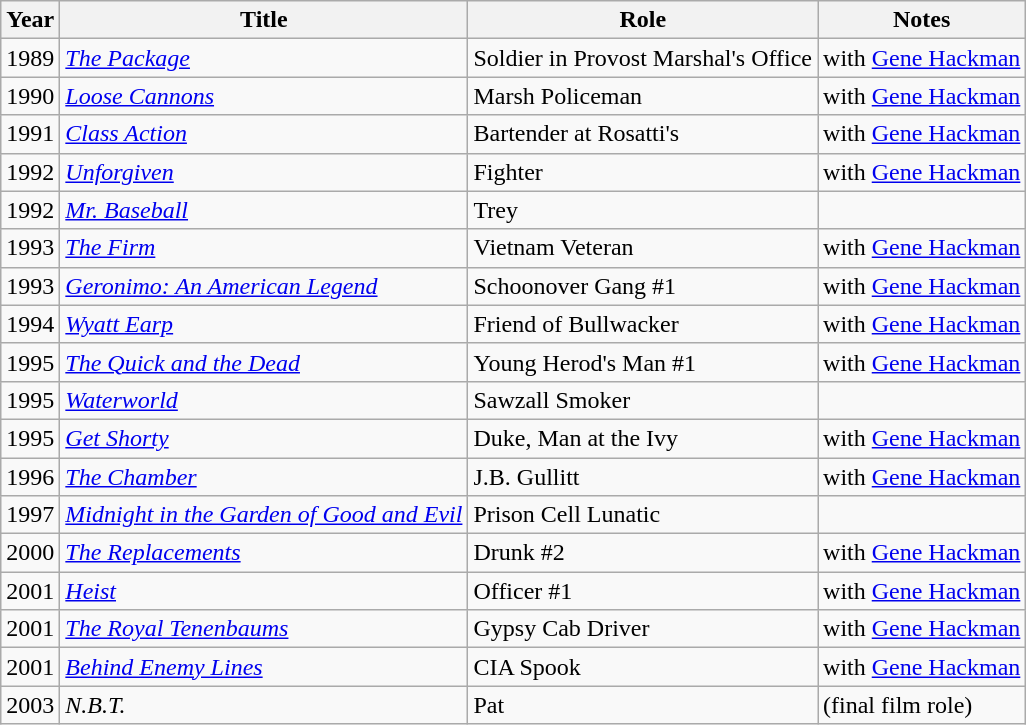<table class="wikitable">
<tr>
<th>Year</th>
<th>Title</th>
<th>Role</th>
<th>Notes</th>
</tr>
<tr>
<td>1989</td>
<td><em><a href='#'>The Package</a></em></td>
<td>Soldier in Provost Marshal's Office</td>
<td>with <a href='#'>Gene Hackman</a></td>
</tr>
<tr>
<td>1990</td>
<td><em><a href='#'>Loose Cannons</a></em></td>
<td>Marsh Policeman</td>
<td>with <a href='#'>Gene Hackman</a></td>
</tr>
<tr>
<td>1991</td>
<td><em><a href='#'>Class Action</a></em></td>
<td>Bartender at Rosatti's</td>
<td>with <a href='#'>Gene Hackman</a></td>
</tr>
<tr>
<td>1992</td>
<td><em><a href='#'>Unforgiven</a></em></td>
<td>Fighter</td>
<td>with <a href='#'>Gene Hackman</a></td>
</tr>
<tr>
<td>1992</td>
<td><em><a href='#'>Mr. Baseball</a></em></td>
<td>Trey</td>
<td></td>
</tr>
<tr>
<td>1993</td>
<td><em><a href='#'>The Firm</a></em></td>
<td>Vietnam Veteran</td>
<td>with <a href='#'>Gene Hackman</a></td>
</tr>
<tr>
<td>1993</td>
<td><em><a href='#'>Geronimo: An American Legend</a></em></td>
<td>Schoonover Gang #1</td>
<td>with <a href='#'>Gene Hackman</a></td>
</tr>
<tr>
<td>1994</td>
<td><em><a href='#'>Wyatt Earp</a></em></td>
<td>Friend of Bullwacker</td>
<td>with <a href='#'>Gene Hackman</a></td>
</tr>
<tr>
<td>1995</td>
<td><em><a href='#'>The Quick and the Dead</a></em></td>
<td>Young Herod's Man #1</td>
<td>with <a href='#'>Gene Hackman</a></td>
</tr>
<tr>
<td>1995</td>
<td><em><a href='#'>Waterworld</a></em></td>
<td>Sawzall Smoker</td>
<td></td>
</tr>
<tr>
<td>1995</td>
<td><em><a href='#'>Get Shorty</a></em></td>
<td>Duke, Man at the Ivy</td>
<td>with <a href='#'>Gene Hackman</a></td>
</tr>
<tr>
<td>1996</td>
<td><em><a href='#'>The Chamber</a></em></td>
<td>J.B. Gullitt</td>
<td>with <a href='#'>Gene Hackman</a></td>
</tr>
<tr>
<td>1997</td>
<td><em><a href='#'>Midnight in the Garden of Good and Evil</a></em></td>
<td>Prison Cell Lunatic</td>
<td></td>
</tr>
<tr>
<td>2000</td>
<td><em><a href='#'>The Replacements</a></em></td>
<td>Drunk #2</td>
<td>with <a href='#'>Gene Hackman</a></td>
</tr>
<tr>
<td>2001</td>
<td><em><a href='#'>Heist</a></em></td>
<td>Officer #1</td>
<td>with <a href='#'>Gene Hackman</a></td>
</tr>
<tr>
<td>2001</td>
<td><em><a href='#'>The Royal Tenenbaums</a></em></td>
<td>Gypsy Cab Driver</td>
<td>with <a href='#'>Gene Hackman</a></td>
</tr>
<tr>
<td>2001</td>
<td><em><a href='#'>Behind Enemy Lines</a></em></td>
<td>CIA Spook</td>
<td>with <a href='#'>Gene Hackman</a></td>
</tr>
<tr>
<td>2003</td>
<td><em>N.B.T.</em></td>
<td>Pat</td>
<td>(final film role)</td>
</tr>
</table>
